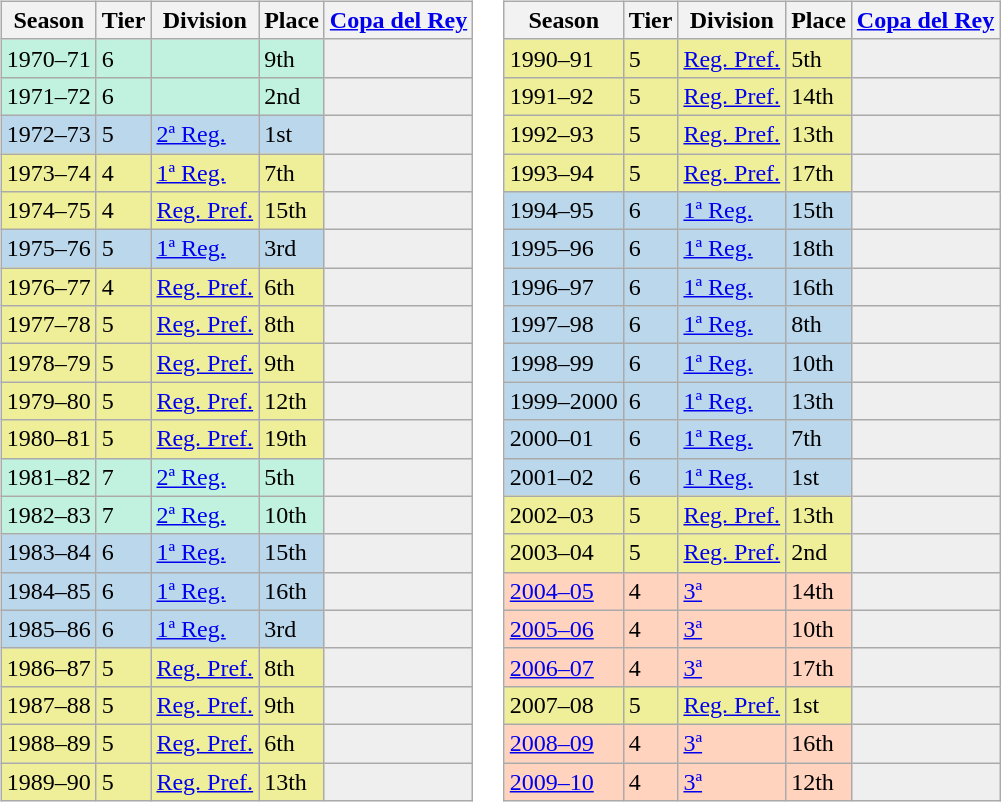<table>
<tr>
<td valign="top" width=0%><br><table class="wikitable">
<tr style="background:#f0f6fa;">
<th>Season</th>
<th>Tier</th>
<th>Division</th>
<th>Place</th>
<th><a href='#'>Copa del Rey</a></th>
</tr>
<tr>
<td style="background:#C0F2DF;">1970–71</td>
<td style="background:#C0F2DF;">6</td>
<td style="background:#C0F2DF;"></td>
<td style="background:#C0F2DF;">9th</td>
<th style="background:#efefef;"></th>
</tr>
<tr>
<td style="background:#C0F2DF;">1971–72</td>
<td style="background:#C0F2DF;">6</td>
<td style="background:#C0F2DF;"></td>
<td style="background:#C0F2DF;">2nd</td>
<th style="background:#efefef;"></th>
</tr>
<tr>
<td style="background:#BBD7EC;">1972–73</td>
<td style="background:#BBD7EC;">5</td>
<td style="background:#BBD7EC;"><a href='#'>2ª Reg.</a></td>
<td style="background:#BBD7EC;">1st</td>
<th style="background:#efefef;"></th>
</tr>
<tr>
<td style="background:#EFEF99;">1973–74</td>
<td style="background:#EFEF99;">4</td>
<td style="background:#EFEF99;"><a href='#'>1ª Reg.</a></td>
<td style="background:#EFEF99;">7th</td>
<th style="background:#efefef;"></th>
</tr>
<tr>
<td style="background:#EFEF99;">1974–75</td>
<td style="background:#EFEF99;">4</td>
<td style="background:#EFEF99;"><a href='#'>Reg. Pref.</a></td>
<td style="background:#EFEF99;">15th</td>
<th style="background:#efefef;"></th>
</tr>
<tr>
<td style="background:#BBD7EC;">1975–76</td>
<td style="background:#BBD7EC;">5</td>
<td style="background:#BBD7EC;"><a href='#'>1ª Reg.</a></td>
<td style="background:#BBD7EC;">3rd</td>
<th style="background:#efefef;"></th>
</tr>
<tr>
<td style="background:#EFEF99;">1976–77</td>
<td style="background:#EFEF99;">4</td>
<td style="background:#EFEF99;"><a href='#'>Reg. Pref.</a></td>
<td style="background:#EFEF99;">6th</td>
<th style="background:#efefef;"></th>
</tr>
<tr>
<td style="background:#EFEF99;">1977–78</td>
<td style="background:#EFEF99;">5</td>
<td style="background:#EFEF99;"><a href='#'>Reg. Pref.</a></td>
<td style="background:#EFEF99;">8th</td>
<th style="background:#efefef;"></th>
</tr>
<tr>
<td style="background:#EFEF99;">1978–79</td>
<td style="background:#EFEF99;">5</td>
<td style="background:#EFEF99;"><a href='#'>Reg. Pref.</a></td>
<td style="background:#EFEF99;">9th</td>
<th style="background:#efefef;"></th>
</tr>
<tr>
<td style="background:#EFEF99;">1979–80</td>
<td style="background:#EFEF99;">5</td>
<td style="background:#EFEF99;"><a href='#'>Reg. Pref.</a></td>
<td style="background:#EFEF99;">12th</td>
<th style="background:#efefef;"></th>
</tr>
<tr>
<td style="background:#EFEF99;">1980–81</td>
<td style="background:#EFEF99;">5</td>
<td style="background:#EFEF99;"><a href='#'>Reg. Pref.</a></td>
<td style="background:#EFEF99;">19th</td>
<th style="background:#efefef;"></th>
</tr>
<tr>
<td style="background:#C0F2DF;">1981–82</td>
<td style="background:#C0F2DF;">7</td>
<td style="background:#C0F2DF;"><a href='#'>2ª Reg.</a></td>
<td style="background:#C0F2DF;">5th</td>
<th style="background:#efefef;"></th>
</tr>
<tr>
<td style="background:#C0F2DF;">1982–83</td>
<td style="background:#C0F2DF;">7</td>
<td style="background:#C0F2DF;"><a href='#'>2ª Reg.</a></td>
<td style="background:#C0F2DF;">10th</td>
<th style="background:#efefef;"></th>
</tr>
<tr>
<td style="background:#BBD7EC;">1983–84</td>
<td style="background:#BBD7EC;">6</td>
<td style="background:#BBD7EC;"><a href='#'>1ª Reg.</a></td>
<td style="background:#BBD7EC;">15th</td>
<th style="background:#efefef;"></th>
</tr>
<tr>
<td style="background:#BBD7EC;">1984–85</td>
<td style="background:#BBD7EC;">6</td>
<td style="background:#BBD7EC;"><a href='#'>1ª Reg.</a></td>
<td style="background:#BBD7EC;">16th</td>
<th style="background:#efefef;"></th>
</tr>
<tr>
<td style="background:#BBD7EC;">1985–86</td>
<td style="background:#BBD7EC;">6</td>
<td style="background:#BBD7EC;"><a href='#'>1ª Reg.</a></td>
<td style="background:#BBD7EC;">3rd</td>
<th style="background:#efefef;"></th>
</tr>
<tr>
<td style="background:#EFEF99;">1986–87</td>
<td style="background:#EFEF99;">5</td>
<td style="background:#EFEF99;"><a href='#'>Reg. Pref.</a></td>
<td style="background:#EFEF99;">8th</td>
<th style="background:#efefef;"></th>
</tr>
<tr>
<td style="background:#EFEF99;">1987–88</td>
<td style="background:#EFEF99;">5</td>
<td style="background:#EFEF99;"><a href='#'>Reg. Pref.</a></td>
<td style="background:#EFEF99;">9th</td>
<th style="background:#efefef;"></th>
</tr>
<tr>
<td style="background:#EFEF99;">1988–89</td>
<td style="background:#EFEF99;">5</td>
<td style="background:#EFEF99;"><a href='#'>Reg. Pref.</a></td>
<td style="background:#EFEF99;">6th</td>
<th style="background:#efefef;"></th>
</tr>
<tr>
<td style="background:#EFEF99;">1989–90</td>
<td style="background:#EFEF99;">5</td>
<td style="background:#EFEF99;"><a href='#'>Reg. Pref.</a></td>
<td style="background:#EFEF99;">13th</td>
<th style="background:#efefef;"></th>
</tr>
</table>
</td>
<td valign="top" width=0%><br><table class="wikitable">
<tr style="background:#f0f6fa;">
<th>Season</th>
<th>Tier</th>
<th>Division</th>
<th>Place</th>
<th><a href='#'>Copa del Rey</a></th>
</tr>
<tr>
<td style="background:#EFEF99;">1990–91</td>
<td style="background:#EFEF99;">5</td>
<td style="background:#EFEF99;"><a href='#'>Reg. Pref.</a></td>
<td style="background:#EFEF99;">5th</td>
<th style="background:#efefef;"></th>
</tr>
<tr>
<td style="background:#EFEF99;">1991–92</td>
<td style="background:#EFEF99;">5</td>
<td style="background:#EFEF99;"><a href='#'>Reg. Pref.</a></td>
<td style="background:#EFEF99;">14th</td>
<th style="background:#efefef;"></th>
</tr>
<tr>
<td style="background:#EFEF99;">1992–93</td>
<td style="background:#EFEF99;">5</td>
<td style="background:#EFEF99;"><a href='#'>Reg. Pref.</a></td>
<td style="background:#EFEF99;">13th</td>
<th style="background:#efefef;"></th>
</tr>
<tr>
<td style="background:#EFEF99;">1993–94</td>
<td style="background:#EFEF99;">5</td>
<td style="background:#EFEF99;"><a href='#'>Reg. Pref.</a></td>
<td style="background:#EFEF99;">17th</td>
<th style="background:#efefef;"></th>
</tr>
<tr>
<td style="background:#BBD7EC;">1994–95</td>
<td style="background:#BBD7EC;">6</td>
<td style="background:#BBD7EC;"><a href='#'>1ª Reg.</a></td>
<td style="background:#BBD7EC;">15th</td>
<th style="background:#efefef;"></th>
</tr>
<tr>
<td style="background:#BBD7EC;">1995–96</td>
<td style="background:#BBD7EC;">6</td>
<td style="background:#BBD7EC;"><a href='#'>1ª Reg.</a></td>
<td style="background:#BBD7EC;">18th</td>
<th style="background:#efefef;"></th>
</tr>
<tr>
<td style="background:#BBD7EC;">1996–97</td>
<td style="background:#BBD7EC;">6</td>
<td style="background:#BBD7EC;"><a href='#'>1ª Reg.</a></td>
<td style="background:#BBD7EC;">16th</td>
<th style="background:#efefef;"></th>
</tr>
<tr>
<td style="background:#BBD7EC;">1997–98</td>
<td style="background:#BBD7EC;">6</td>
<td style="background:#BBD7EC;"><a href='#'>1ª Reg.</a></td>
<td style="background:#BBD7EC;">8th</td>
<th style="background:#efefef;"></th>
</tr>
<tr>
<td style="background:#BBD7EC;">1998–99</td>
<td style="background:#BBD7EC;">6</td>
<td style="background:#BBD7EC;"><a href='#'>1ª Reg.</a></td>
<td style="background:#BBD7EC;">10th</td>
<th style="background:#efefef;"></th>
</tr>
<tr>
<td style="background:#BBD7EC;">1999–2000</td>
<td style="background:#BBD7EC;">6</td>
<td style="background:#BBD7EC;"><a href='#'>1ª Reg.</a></td>
<td style="background:#BBD7EC;">13th</td>
<th style="background:#efefef;"></th>
</tr>
<tr>
<td style="background:#BBD7EC;">2000–01</td>
<td style="background:#BBD7EC;">6</td>
<td style="background:#BBD7EC;"><a href='#'>1ª Reg.</a></td>
<td style="background:#BBD7EC;">7th</td>
<th style="background:#efefef;"></th>
</tr>
<tr>
<td style="background:#BBD7EC;">2001–02</td>
<td style="background:#BBD7EC;">6</td>
<td style="background:#BBD7EC;"><a href='#'>1ª Reg.</a></td>
<td style="background:#BBD7EC;">1st</td>
<th style="background:#efefef;"></th>
</tr>
<tr>
<td style="background:#EFEF99;">2002–03</td>
<td style="background:#EFEF99;">5</td>
<td style="background:#EFEF99;"><a href='#'>Reg. Pref.</a></td>
<td style="background:#EFEF99;">13th</td>
<th style="background:#efefef;"></th>
</tr>
<tr>
<td style="background:#EFEF99;">2003–04</td>
<td style="background:#EFEF99;">5</td>
<td style="background:#EFEF99;"><a href='#'>Reg. Pref.</a></td>
<td style="background:#EFEF99;">2nd</td>
<th style="background:#efefef;"></th>
</tr>
<tr>
<td style="background:#FFD3BD;"><a href='#'>2004–05</a></td>
<td style="background:#FFD3BD;">4</td>
<td style="background:#FFD3BD;"><a href='#'>3ª</a></td>
<td style="background:#FFD3BD;">14th</td>
<td style="background:#efefef;"></td>
</tr>
<tr>
<td style="background:#FFD3BD;"><a href='#'>2005–06</a></td>
<td style="background:#FFD3BD;">4</td>
<td style="background:#FFD3BD;"><a href='#'>3ª</a></td>
<td style="background:#FFD3BD;">10th</td>
<td style="background:#efefef;"></td>
</tr>
<tr>
<td style="background:#FFD3BD;"><a href='#'>2006–07</a></td>
<td style="background:#FFD3BD;">4</td>
<td style="background:#FFD3BD;"><a href='#'>3ª</a></td>
<td style="background:#FFD3BD;">17th</td>
<th style="background:#efefef;"></th>
</tr>
<tr>
<td style="background:#EFEF99;">2007–08</td>
<td style="background:#EFEF99;">5</td>
<td style="background:#EFEF99;"><a href='#'>Reg. Pref.</a></td>
<td style="background:#EFEF99;">1st</td>
<th style="background:#efefef;"></th>
</tr>
<tr>
<td style="background:#FFD3BD;"><a href='#'>2008–09</a></td>
<td style="background:#FFD3BD;">4</td>
<td style="background:#FFD3BD;"><a href='#'>3ª</a></td>
<td style="background:#FFD3BD;">16th</td>
<td style="background:#efefef;"></td>
</tr>
<tr>
<td style="background:#FFD3BD;"><a href='#'>2009–10</a></td>
<td style="background:#FFD3BD;">4</td>
<td style="background:#FFD3BD;"><a href='#'>3ª</a></td>
<td style="background:#FFD3BD;">12th</td>
<td style="background:#efefef;"></td>
</tr>
</table>
</td>
</tr>
</table>
